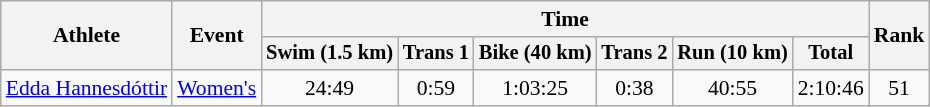<table class=wikitable style="font-size:90%;text-align:center">
<tr>
<th rowspan=2>Athlete</th>
<th rowspan=2>Event</th>
<th colspan=6>Time</th>
<th rowspan=2>Rank</th>
</tr>
<tr style="font-size:95%">
<th>Swim (1.5 km)</th>
<th>Trans 1</th>
<th>Bike (40 km)</th>
<th>Trans 2</th>
<th>Run (10 km)</th>
<th>Total</th>
</tr>
<tr>
<td align=left><a href='#'>Edda Hannesdóttir</a></td>
<td align=left><a href='#'>Women's</a></td>
<td>24:49</td>
<td>0:59</td>
<td>1:03:25</td>
<td>0:38</td>
<td>40:55</td>
<td>2:10:46</td>
<td>51</td>
</tr>
</table>
